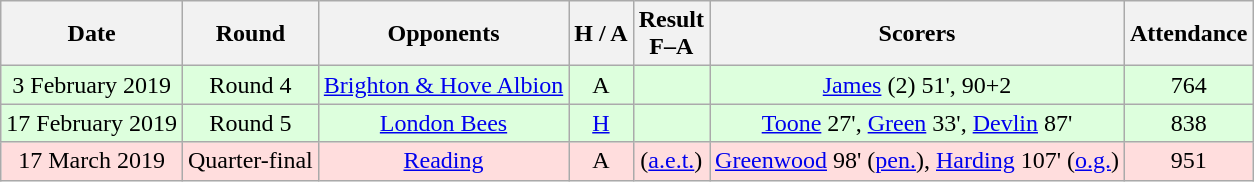<table class="wikitable" style="text-align:center">
<tr>
<th>Date</th>
<th>Round</th>
<th>Opponents</th>
<th>H / A</th>
<th>Result<br>F–A</th>
<th>Scorers</th>
<th>Attendance</th>
</tr>
<tr bgcolor=#ddffdd>
<td>3 February 2019</td>
<td>Round 4</td>
<td><a href='#'>Brighton & Hove Albion</a></td>
<td>A</td>
<td></td>
<td><a href='#'>James</a> (2) 51', 90+2</td>
<td>764</td>
</tr>
<tr bgcolor=#ddffdd>
<td>17 February 2019</td>
<td>Round 5</td>
<td><a href='#'>London Bees</a></td>
<td><a href='#'>H</a></td>
<td></td>
<td><a href='#'>Toone</a> 27', <a href='#'>Green</a> 33', <a href='#'>Devlin</a> 87'</td>
<td>838</td>
</tr>
<tr bgcolor=#ffdddd>
<td>17 March 2019</td>
<td>Quarter-final</td>
<td><a href='#'>Reading</a></td>
<td>A</td>
<td> (<a href='#'>a.e.t.</a>)</td>
<td><a href='#'>Greenwood</a> 98' (<a href='#'>pen.</a>), <a href='#'>Harding</a> 107' (<a href='#'>o.g.</a>)</td>
<td>951</td>
</tr>
</table>
